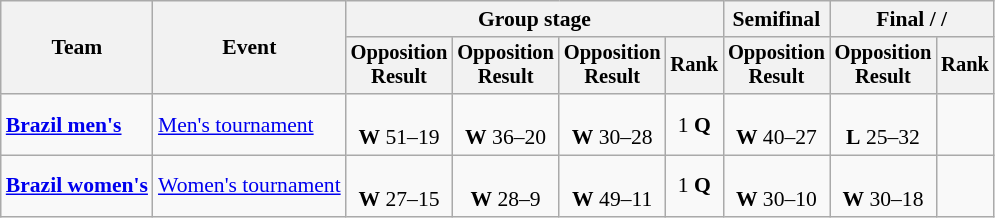<table class=wikitable style=font-size:90%;text-align:center>
<tr>
<th rowspan=2>Team</th>
<th rowspan=2>Event</th>
<th colspan=4>Group stage</th>
<th>Semifinal</th>
<th colspan=2>Final /  / </th>
</tr>
<tr style=font-size:95%>
<th>Opposition<br>Result</th>
<th>Opposition<br>Result</th>
<th>Opposition<br>Result</th>
<th>Rank</th>
<th>Opposition<br>Result</th>
<th>Opposition<br>Result</th>
<th>Rank</th>
</tr>
<tr>
<td align=left><strong><a href='#'>Brazil men's</a></strong></td>
<td align=left><a href='#'>Men's tournament</a></td>
<td><br><strong>W</strong> 51–19</td>
<td><br><strong>W</strong> 36–20</td>
<td><br><strong>W</strong> 30–28</td>
<td>1 <strong>Q</strong></td>
<td><br><strong>W</strong> 40–27</td>
<td><br><strong>L</strong> 25–32</td>
<td></td>
</tr>
<tr>
<td align=left><strong><a href='#'>Brazil women's</a></strong></td>
<td align=left><a href='#'>Women's tournament</a></td>
<td><br><strong>W</strong> 27–15</td>
<td><br><strong>W</strong> 28–9</td>
<td><br><strong>W</strong> 49–11</td>
<td>1 <strong>Q</strong></td>
<td><br><strong>W</strong> 30–10</td>
<td><br><strong>W</strong> 30–18</td>
<td></td>
</tr>
</table>
